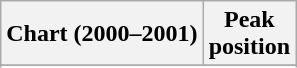<table class="wikitable sortable">
<tr>
<th align="left">Chart (2000–2001)</th>
<th align="center">Peak<br>position</th>
</tr>
<tr>
</tr>
<tr>
</tr>
</table>
